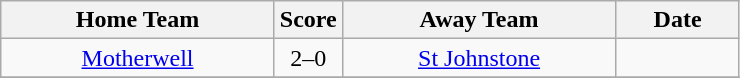<table class="wikitable" style="text-align:center;">
<tr>
<th width=175>Home Team</th>
<th width=20>Score</th>
<th width=175>Away Team</th>
<th width= 75>Date</th>
</tr>
<tr>
<td><a href='#'>Motherwell</a></td>
<td>2–0</td>
<td><a href='#'>St Johnstone</a></td>
<td></td>
</tr>
<tr>
</tr>
</table>
